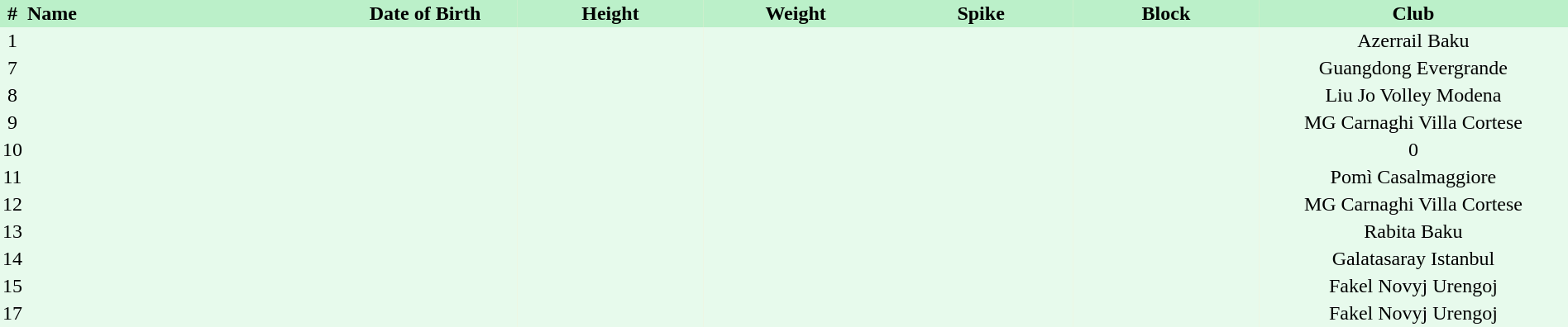<table border=0 cellpadding=2 cellspacing=0  |- bgcolor=#FFECCE style=text-align:center; font-size:90%; width=100%>
<tr bgcolor=#BBF0C9>
<th>#</th>
<th align=left width=20%>Name</th>
<th width=12%>Date of Birth</th>
<th width=12%>Height</th>
<th width=12%>Weight</th>
<th width=12%>Spike</th>
<th width=12%>Block</th>
<th width=20%>Club</th>
</tr>
<tr bgcolor=#E7FAEC>
<td>1</td>
<td align=left></td>
<td align=right></td>
<td></td>
<td></td>
<td></td>
<td></td>
<td>Azerrail Baku</td>
</tr>
<tr bgcolor=#E7FAEC>
<td>7</td>
<td align=left></td>
<td align=right></td>
<td></td>
<td></td>
<td></td>
<td></td>
<td>Guangdong Evergrande</td>
</tr>
<tr bgcolor=#E7FAEC>
<td>8</td>
<td align=left></td>
<td align=right></td>
<td></td>
<td></td>
<td></td>
<td></td>
<td>Liu Jo Volley Modena</td>
</tr>
<tr bgcolor=#E7FAEC>
<td>9</td>
<td align=left></td>
<td align=right></td>
<td></td>
<td></td>
<td></td>
<td></td>
<td>MG Carnaghi Villa Cortese</td>
</tr>
<tr bgcolor=#E7FAEC>
<td>10</td>
<td align=left></td>
<td align=right></td>
<td></td>
<td></td>
<td></td>
<td></td>
<td>0</td>
</tr>
<tr bgcolor=#E7FAEC>
<td>11</td>
<td align=left></td>
<td align=right></td>
<td></td>
<td></td>
<td></td>
<td></td>
<td>Pomì Casalmaggiore</td>
</tr>
<tr bgcolor=#E7FAEC>
<td>12</td>
<td align=left></td>
<td align=right></td>
<td></td>
<td></td>
<td></td>
<td></td>
<td>MG Carnaghi Villa Cortese</td>
</tr>
<tr bgcolor=#E7FAEC>
<td>13</td>
<td align=left></td>
<td align=right></td>
<td></td>
<td></td>
<td></td>
<td></td>
<td>Rabita Baku</td>
</tr>
<tr bgcolor=#E7FAEC>
<td>14</td>
<td align=left></td>
<td align=right></td>
<td></td>
<td></td>
<td></td>
<td></td>
<td>Galatasaray Istanbul</td>
</tr>
<tr bgcolor=#E7FAEC>
<td>15</td>
<td align=left></td>
<td align=right></td>
<td></td>
<td></td>
<td></td>
<td></td>
<td>Fakel Novyj Urengoj</td>
</tr>
<tr bgcolor=#E7FAEC>
<td>17</td>
<td align=left></td>
<td align=right></td>
<td></td>
<td></td>
<td></td>
<td></td>
<td>Fakel Novyj Urengoj</td>
</tr>
</table>
